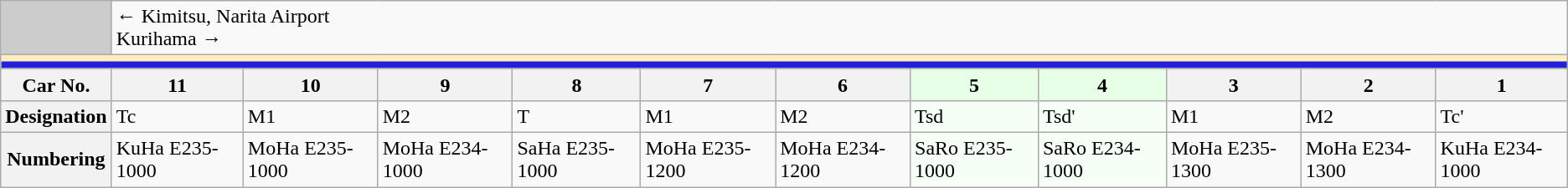<table class="wikitable">
<tr>
<td style="background-color:#ccc;"> </td>
<td colspan="11"><div>← Kimitsu, Narita Airport</div><div>Kurihama →</div></td>
</tr>
<tr style="line-height: 5px; background-color: #ffeebb;">
<td colspan="12" style="padding:0; border:0;"> </td>
</tr>
<tr style="line-height: 5px; background-color: #2222dd;">
<td colspan="12" style="padding:0; border:0;"> </td>
</tr>
<tr>
<th>Car No.</th>
<th>11</th>
<th>10</th>
<th>9</th>
<th>8</th>
<th>7</th>
<th>6</th>
<th style="background: #E6FFE6">5</th>
<th style="background: #E6FFE6">4</th>
<th>3</th>
<th>2</th>
<th>1</th>
</tr>
<tr>
<th>Designation</th>
<td>Tc</td>
<td>M1</td>
<td>M2</td>
<td>T</td>
<td>M1</td>
<td>M2</td>
<td style="background: #F5FFF5">Tsd</td>
<td style="background: #F5FFF5">Tsd'</td>
<td>M1</td>
<td>M2</td>
<td>Tc'</td>
</tr>
<tr>
<th>Numbering</th>
<td>KuHa E235-1000</td>
<td>MoHa E235-1000</td>
<td>MoHa E234-1000</td>
<td>SaHa E235-1000</td>
<td>MoHa E235-1200</td>
<td>MoHa E234-1200</td>
<td style="background: #F5FFF5">SaRo E235-1000</td>
<td style="background: #F5FFF5">SaRo E234-1000</td>
<td>MoHa E235-1300</td>
<td>MoHa E234-1300</td>
<td>KuHa E234-1000</td>
</tr>
</table>
